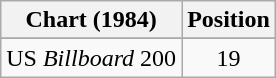<table class="wikitable sortable">
<tr>
<th>Chart (1984)</th>
<th>Position</th>
</tr>
<tr>
</tr>
<tr>
<td>US <em>Billboard</em> 200</td>
<td align="center">19</td>
</tr>
</table>
